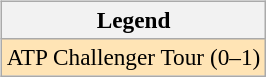<table>
<tr valign=top>
<td><br><table class=wikitable style=font-size:97%>
<tr>
<th>Legend</th>
</tr>
<tr style="background:moccasin;">
<td>ATP Challenger Tour (0–1)</td>
</tr>
</table>
</td>
<td></td>
</tr>
</table>
